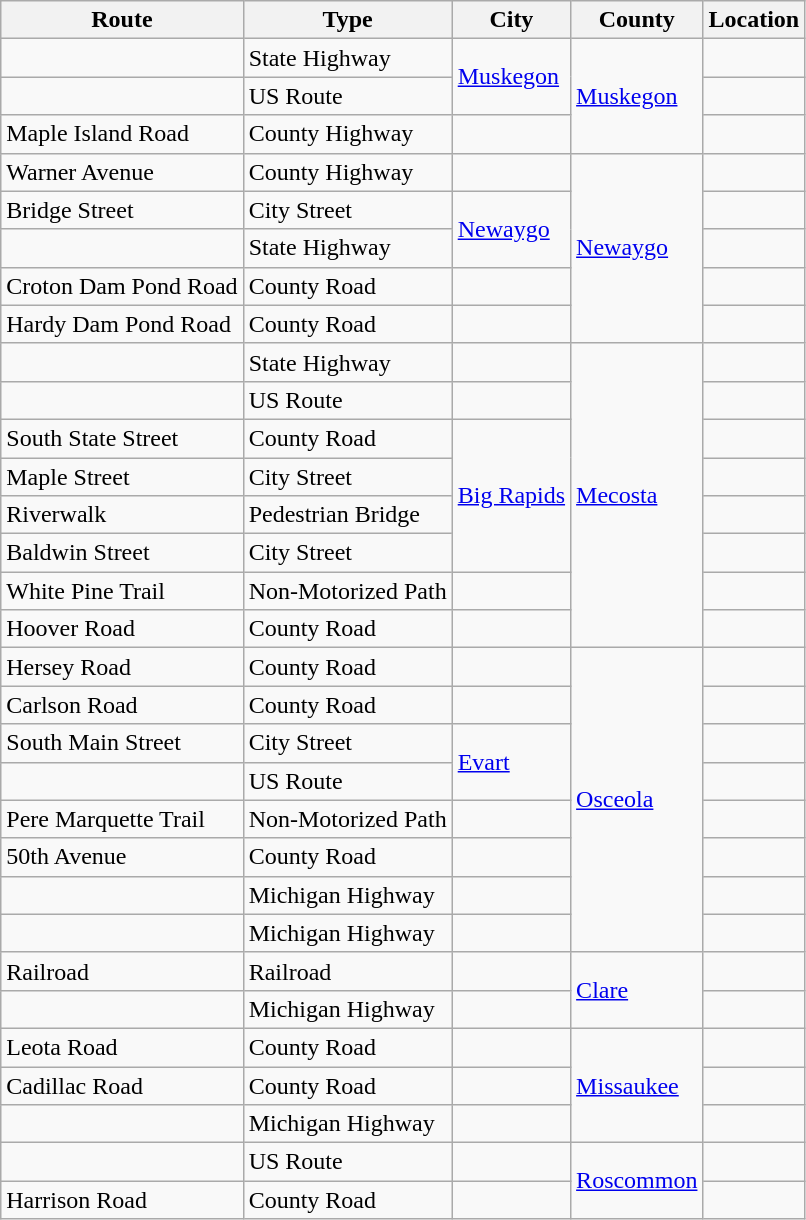<table class="wikitable">
<tr>
<th>Route</th>
<th>Type</th>
<th>City</th>
<th>County</th>
<th>Location</th>
</tr>
<tr>
<td></td>
<td>State Highway</td>
<td rowspan="2"><a href='#'>Muskegon</a></td>
<td rowspan="3"><a href='#'>Muskegon</a></td>
<td></td>
</tr>
<tr>
<td></td>
<td>US Route</td>
<td></td>
</tr>
<tr>
<td>Maple Island Road</td>
<td>County Highway</td>
<td></td>
<td></td>
</tr>
<tr>
<td>Warner Avenue</td>
<td>County Highway</td>
<td></td>
<td rowspan="5"><a href='#'>Newaygo</a></td>
<td></td>
</tr>
<tr>
<td>Bridge Street</td>
<td>City Street</td>
<td rowspan="2"><a href='#'>Newaygo</a></td>
<td></td>
</tr>
<tr>
<td></td>
<td>State Highway</td>
<td></td>
</tr>
<tr>
<td>Croton Dam Pond Road</td>
<td>County Road</td>
<td></td>
<td></td>
</tr>
<tr>
<td>Hardy Dam Pond Road</td>
<td>County Road</td>
<td></td>
<td></td>
</tr>
<tr>
<td></td>
<td>State Highway</td>
<td></td>
<td rowspan="8"><a href='#'>Mecosta</a></td>
<td></td>
</tr>
<tr>
<td></td>
<td>US Route</td>
<td></td>
<td></td>
</tr>
<tr>
<td>South State Street</td>
<td>County Road</td>
<td rowspan="4"><a href='#'>Big Rapids</a></td>
<td></td>
</tr>
<tr>
<td>Maple Street</td>
<td>City Street</td>
<td></td>
</tr>
<tr>
<td>Riverwalk</td>
<td>Pedestrian Bridge</td>
<td></td>
</tr>
<tr>
<td>Baldwin Street</td>
<td>City Street</td>
<td></td>
</tr>
<tr>
<td>White Pine Trail</td>
<td>Non-Motorized Path</td>
<td></td>
<td></td>
</tr>
<tr>
<td>Hoover Road</td>
<td>County Road</td>
<td></td>
<td></td>
</tr>
<tr>
<td>Hersey Road</td>
<td>County Road</td>
<td></td>
<td rowspan="8"><a href='#'>Osceola</a></td>
<td></td>
</tr>
<tr>
<td>Carlson Road</td>
<td>County Road</td>
<td></td>
<td></td>
</tr>
<tr>
<td>South Main Street</td>
<td>City Street</td>
<td rowspan="2"><a href='#'>Evart</a></td>
<td></td>
</tr>
<tr>
<td></td>
<td>US Route</td>
<td></td>
</tr>
<tr>
<td>Pere Marquette Trail</td>
<td>Non-Motorized Path</td>
<td></td>
<td></td>
</tr>
<tr>
<td>50th Avenue</td>
<td>County Road</td>
<td></td>
<td></td>
</tr>
<tr>
<td></td>
<td>Michigan Highway</td>
<td></td>
<td></td>
</tr>
<tr>
<td></td>
<td>Michigan Highway</td>
<td></td>
<td></td>
</tr>
<tr>
<td>Railroad</td>
<td>Railroad</td>
<td></td>
<td rowspan="2"><a href='#'>Clare</a></td>
<td></td>
</tr>
<tr>
<td></td>
<td>Michigan Highway</td>
<td></td>
<td></td>
</tr>
<tr>
<td>Leota Road</td>
<td>County Road</td>
<td></td>
<td rowspan="3"><a href='#'>Missaukee</a></td>
<td></td>
</tr>
<tr>
<td>Cadillac Road</td>
<td>County Road</td>
<td></td>
<td></td>
</tr>
<tr>
<td></td>
<td>Michigan Highway</td>
<td></td>
<td></td>
</tr>
<tr>
<td></td>
<td>US Route</td>
<td></td>
<td rowspan="2"><a href='#'>Roscommon</a></td>
<td></td>
</tr>
<tr>
<td>Harrison Road</td>
<td>County Road</td>
<td></td>
<td></td>
</tr>
</table>
